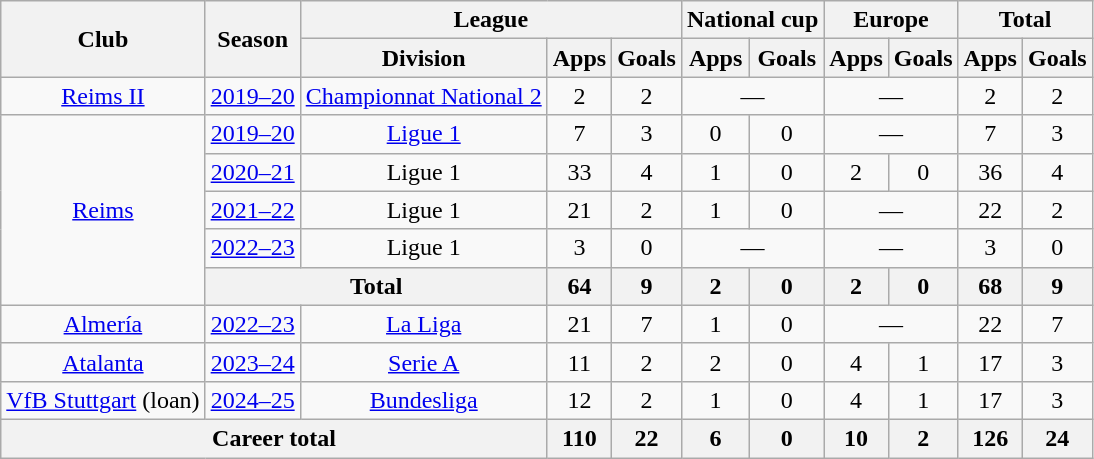<table class="wikitable" style="text-align:center">
<tr>
<th rowspan="2">Club</th>
<th rowspan="2">Season</th>
<th colspan="3">League</th>
<th colspan="2">National cup</th>
<th colspan="2">Europe</th>
<th colspan="2">Total</th>
</tr>
<tr>
<th>Division</th>
<th>Apps</th>
<th>Goals</th>
<th>Apps</th>
<th>Goals</th>
<th>Apps</th>
<th>Goals</th>
<th>Apps</th>
<th>Goals</th>
</tr>
<tr>
<td><a href='#'>Reims II</a></td>
<td><a href='#'>2019–20</a></td>
<td><a href='#'>Championnat National 2</a></td>
<td>2</td>
<td>2</td>
<td colspan="2">—</td>
<td colspan="2">—</td>
<td>2</td>
<td>2</td>
</tr>
<tr>
<td rowspan="5"><a href='#'>Reims</a></td>
<td><a href='#'>2019–20</a></td>
<td><a href='#'>Ligue 1</a></td>
<td>7</td>
<td>3</td>
<td>0</td>
<td>0</td>
<td colspan="2">—</td>
<td>7</td>
<td>3</td>
</tr>
<tr>
<td><a href='#'>2020–21</a></td>
<td>Ligue 1</td>
<td>33</td>
<td>4</td>
<td>1</td>
<td>0</td>
<td>2</td>
<td>0</td>
<td>36</td>
<td>4</td>
</tr>
<tr>
<td><a href='#'>2021–22</a></td>
<td>Ligue 1</td>
<td>21</td>
<td>2</td>
<td>1</td>
<td>0</td>
<td colspan="2">—</td>
<td>22</td>
<td>2</td>
</tr>
<tr>
<td><a href='#'>2022–23</a></td>
<td>Ligue 1</td>
<td>3</td>
<td>0</td>
<td colspan="2">—</td>
<td colspan="2">—</td>
<td>3</td>
<td>0</td>
</tr>
<tr>
<th colspan="2">Total</th>
<th>64</th>
<th>9</th>
<th>2</th>
<th>0</th>
<th>2</th>
<th>0</th>
<th>68</th>
<th>9</th>
</tr>
<tr>
<td><a href='#'>Almería</a></td>
<td><a href='#'>2022–23</a></td>
<td><a href='#'>La Liga</a></td>
<td>21</td>
<td>7</td>
<td>1</td>
<td>0</td>
<td colspan="2">—</td>
<td>22</td>
<td>7</td>
</tr>
<tr>
<td><a href='#'>Atalanta</a></td>
<td><a href='#'>2023–24</a></td>
<td><a href='#'>Serie A</a></td>
<td>11</td>
<td>2</td>
<td>2</td>
<td>0</td>
<td>4</td>
<td>1</td>
<td>17</td>
<td>3</td>
</tr>
<tr>
<td><a href='#'>VfB Stuttgart</a> (loan)</td>
<td><a href='#'>2024–25</a></td>
<td><a href='#'>Bundesliga</a></td>
<td>12</td>
<td>2</td>
<td>1</td>
<td>0</td>
<td>4</td>
<td>1</td>
<td>17</td>
<td>3</td>
</tr>
<tr>
<th colspan="3">Career total</th>
<th>110</th>
<th>22</th>
<th>6</th>
<th>0</th>
<th>10</th>
<th>2</th>
<th>126</th>
<th>24</th>
</tr>
</table>
